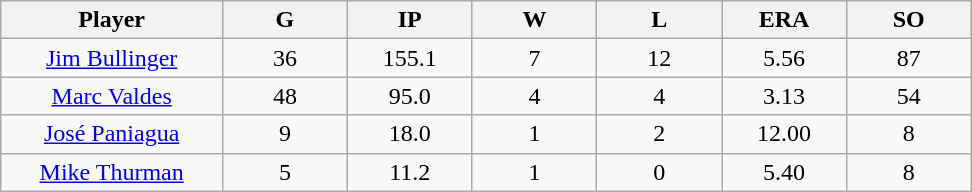<table class="wikitable sortable">
<tr>
<th bgcolor="#DDDDFF" width="16%">Player</th>
<th bgcolor="#DDDDFF" width="9%">G</th>
<th bgcolor="#DDDDFF" width="9%">IP</th>
<th bgcolor="#DDDDFF" width="9%">W</th>
<th bgcolor="#DDDDFF" width="9%">L</th>
<th bgcolor="#DDDDFF" width="9%">ERA</th>
<th bgcolor="#DDDDFF" width="9%">SO</th>
</tr>
<tr align=center>
<td><a href='#'>Jim Bullinger</a></td>
<td>36</td>
<td>155.1</td>
<td>7</td>
<td>12</td>
<td>5.56</td>
<td>87</td>
</tr>
<tr align=center>
<td><a href='#'>Marc Valdes</a></td>
<td>48</td>
<td>95.0</td>
<td>4</td>
<td>4</td>
<td>3.13</td>
<td>54</td>
</tr>
<tr align=center>
<td><a href='#'>José Paniagua</a></td>
<td>9</td>
<td>18.0</td>
<td>1</td>
<td>2</td>
<td>12.00</td>
<td>8</td>
</tr>
<tr align=center>
<td><a href='#'>Mike Thurman</a></td>
<td>5</td>
<td>11.2</td>
<td>1</td>
<td>0</td>
<td>5.40</td>
<td>8</td>
</tr>
</table>
